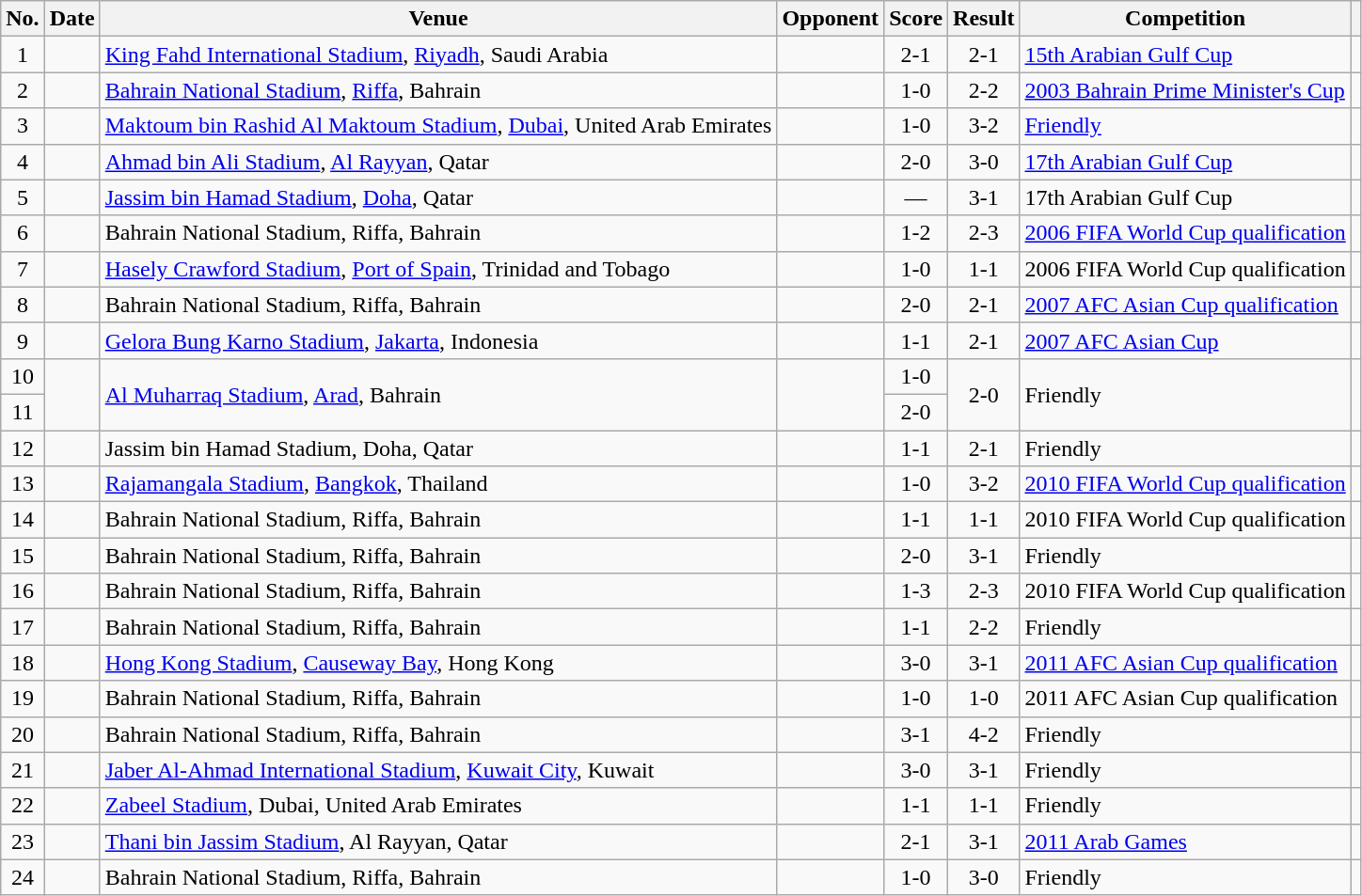<table class="wikitable sortable">
<tr>
<th scope="col">No.</th>
<th scope="col">Date</th>
<th scope="col">Venue</th>
<th scope="col">Opponent</th>
<th scope="col">Score</th>
<th scope="col">Result</th>
<th scope="col">Competition</th>
<th scope="col" class="unsortable"></th>
</tr>
<tr>
<td style="text-align:center">1</td>
<td></td>
<td><a href='#'>King Fahd International Stadium</a>, <a href='#'>Riyadh</a>, Saudi Arabia</td>
<td></td>
<td style="text-align:center">2-1</td>
<td style="text-align:center">2-1</td>
<td><a href='#'>15th Arabian Gulf Cup</a></td>
<td></td>
</tr>
<tr>
<td style="text-align:center">2</td>
<td></td>
<td><a href='#'>Bahrain National Stadium</a>, <a href='#'>Riffa</a>, Bahrain</td>
<td></td>
<td style="text-align:center">1-0</td>
<td style="text-align:center">2-2</td>
<td><a href='#'>2003 Bahrain Prime Minister's Cup</a></td>
<td></td>
</tr>
<tr>
<td style="text-align:center">3</td>
<td></td>
<td><a href='#'>Maktoum bin Rashid Al Maktoum Stadium</a>, <a href='#'>Dubai</a>, United Arab Emirates</td>
<td></td>
<td style="text-align:center">1-0</td>
<td style="text-align:center">3-2</td>
<td><a href='#'>Friendly</a></td>
<td></td>
</tr>
<tr>
<td style="text-align:center">4</td>
<td></td>
<td><a href='#'>Ahmad bin Ali Stadium</a>, <a href='#'>Al Rayyan</a>, Qatar</td>
<td></td>
<td style="text-align:center">2-0</td>
<td style="text-align:center">3-0</td>
<td><a href='#'>17th Arabian Gulf Cup</a></td>
<td></td>
</tr>
<tr>
<td style="text-align:center">5</td>
<td></td>
<td><a href='#'>Jassim bin Hamad Stadium</a>, <a href='#'>Doha</a>, Qatar</td>
<td></td>
<td style="text-align:center">—</td>
<td style="text-align:center">3-1</td>
<td>17th Arabian Gulf Cup</td>
<td></td>
</tr>
<tr>
<td style="text-align:center">6</td>
<td></td>
<td>Bahrain National Stadium, Riffa, Bahrain</td>
<td></td>
<td style="text-align:center">1-2</td>
<td style="text-align:center">2-3</td>
<td><a href='#'>2006 FIFA World Cup qualification</a></td>
<td></td>
</tr>
<tr>
<td style="text-align:center">7</td>
<td></td>
<td><a href='#'>Hasely Crawford Stadium</a>, <a href='#'>Port of Spain</a>, Trinidad and Tobago</td>
<td></td>
<td style="text-align:center">1-0</td>
<td style="text-align:center">1-1</td>
<td>2006 FIFA World Cup qualification</td>
<td></td>
</tr>
<tr>
<td style="text-align:center">8</td>
<td></td>
<td>Bahrain National Stadium, Riffa, Bahrain</td>
<td></td>
<td style="text-align:center">2-0</td>
<td style="text-align:center">2-1</td>
<td><a href='#'>2007 AFC Asian Cup qualification</a></td>
<td></td>
</tr>
<tr>
<td style="text-align:center">9</td>
<td></td>
<td><a href='#'>Gelora Bung Karno Stadium</a>, <a href='#'>Jakarta</a>, Indonesia</td>
<td></td>
<td style="text-align:center">1-1</td>
<td style="text-align:center">2-1</td>
<td><a href='#'>2007 AFC Asian Cup</a></td>
<td></td>
</tr>
<tr>
<td style="text-align:center">10</td>
<td rowspan="2"></td>
<td rowspan="2"><a href='#'>Al Muharraq Stadium</a>, <a href='#'>Arad</a>, Bahrain</td>
<td rowspan="2"></td>
<td style="text-align:center">1-0</td>
<td rowspan="2" style="text-align:center">2-0</td>
<td rowspan="2">Friendly</td>
<td rowspan="2"></td>
</tr>
<tr>
<td style="text-align:center">11</td>
<td style="text-align:center">2-0</td>
</tr>
<tr>
<td style="text-align:center">12</td>
<td></td>
<td>Jassim bin Hamad Stadium, Doha, Qatar</td>
<td></td>
<td style="text-align:center">1-1</td>
<td style="text-align:center">2-1</td>
<td>Friendly</td>
<td></td>
</tr>
<tr>
<td style="text-align:center">13</td>
<td></td>
<td><a href='#'>Rajamangala Stadium</a>, <a href='#'>Bangkok</a>, Thailand</td>
<td></td>
<td style="text-align:center">1-0</td>
<td style="text-align:center">3-2</td>
<td><a href='#'>2010 FIFA World Cup qualification</a></td>
<td></td>
</tr>
<tr>
<td style="text-align:center">14</td>
<td></td>
<td>Bahrain National Stadium, Riffa, Bahrain</td>
<td></td>
<td style="text-align:center">1-1</td>
<td style="text-align:center">1-1</td>
<td>2010 FIFA World Cup qualification</td>
<td></td>
</tr>
<tr>
<td style="text-align:center">15</td>
<td></td>
<td>Bahrain National Stadium, Riffa, Bahrain</td>
<td></td>
<td style="text-align:center">2-0</td>
<td style="text-align:center">3-1</td>
<td>Friendly</td>
<td></td>
</tr>
<tr>
<td style="text-align:center">16</td>
<td></td>
<td>Bahrain National Stadium, Riffa, Bahrain</td>
<td></td>
<td style="text-align:center">1-3</td>
<td style="text-align:center">2-3</td>
<td>2010 FIFA World Cup qualification</td>
<td></td>
</tr>
<tr>
<td style="text-align:center">17</td>
<td></td>
<td>Bahrain National Stadium, Riffa, Bahrain</td>
<td></td>
<td style="text-align:center">1-1</td>
<td style="text-align:center">2-2</td>
<td>Friendly</td>
<td></td>
</tr>
<tr>
<td style="text-align:center">18</td>
<td></td>
<td><a href='#'>Hong Kong Stadium</a>, <a href='#'>Causeway Bay</a>, Hong Kong</td>
<td></td>
<td style="text-align:center">3-0</td>
<td style="text-align:center">3-1</td>
<td><a href='#'>2011 AFC Asian Cup qualification</a></td>
<td></td>
</tr>
<tr>
<td style="text-align:center">19</td>
<td></td>
<td>Bahrain National Stadium, Riffa, Bahrain</td>
<td></td>
<td style="text-align:center">1-0</td>
<td style="text-align:center">1-0</td>
<td>2011 AFC Asian Cup qualification</td>
<td></td>
</tr>
<tr>
<td style="text-align:center">20</td>
<td></td>
<td>Bahrain National Stadium, Riffa, Bahrain</td>
<td></td>
<td style="text-align:center">3-1</td>
<td style="text-align:center">4-2</td>
<td>Friendly</td>
<td></td>
</tr>
<tr>
<td style="text-align:center">21</td>
<td></td>
<td><a href='#'>Jaber Al-Ahmad International Stadium</a>, <a href='#'>Kuwait City</a>, Kuwait</td>
<td></td>
<td style="text-align:center">3-0</td>
<td style="text-align:center">3-1</td>
<td>Friendly</td>
<td></td>
</tr>
<tr>
<td style="text-align:center">22</td>
<td></td>
<td><a href='#'>Zabeel Stadium</a>, Dubai, United Arab Emirates</td>
<td></td>
<td style="text-align:center">1-1</td>
<td style="text-align:center">1-1</td>
<td>Friendly</td>
<td></td>
</tr>
<tr>
<td style="text-align:center">23</td>
<td></td>
<td><a href='#'>Thani bin Jassim Stadium</a>, Al Rayyan, Qatar</td>
<td></td>
<td style="text-align:center">2-1</td>
<td style="text-align:center">3-1</td>
<td><a href='#'>2011 Arab Games</a></td>
<td></td>
</tr>
<tr>
<td style="text-align:center">24</td>
<td></td>
<td>Bahrain National Stadium, Riffa, Bahrain</td>
<td></td>
<td style="text-align:center">1-0</td>
<td style="text-align:center">3-0</td>
<td>Friendly</td>
<td></td>
</tr>
</table>
